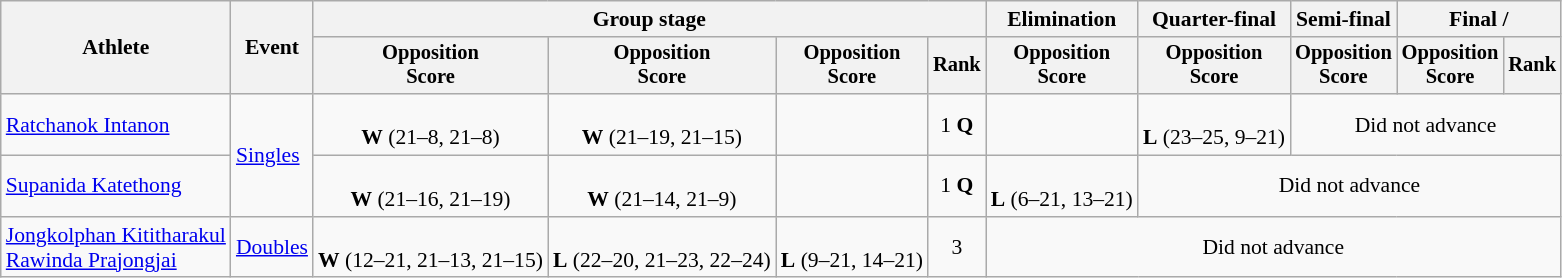<table class="wikitable" style="font-size:90%">
<tr>
<th rowspan="2">Athlete</th>
<th rowspan="2">Event</th>
<th colspan="4">Group stage</th>
<th>Elimination</th>
<th>Quarter-final</th>
<th>Semi-final</th>
<th colspan="2">Final / </th>
</tr>
<tr style="font-size:95%">
<th>Opposition<br>Score</th>
<th>Opposition<br>Score</th>
<th>Opposition<br>Score</th>
<th>Rank</th>
<th>Opposition<br>Score</th>
<th>Opposition<br>Score</th>
<th>Opposition<br>Score</th>
<th>Opposition<br>Score</th>
<th>Rank</th>
</tr>
<tr align="center">
<td align="left"><a href='#'>Ratchanok Intanon</a></td>
<td align="left" rowspan="2"><a href='#'>Singles</a></td>
<td><br> <strong>W</strong> (21–8, 21–8)</td>
<td><br> <strong>W</strong> (21–19, 21–15)</td>
<td></td>
<td>1 <strong>Q</strong></td>
<td></td>
<td><br><strong>L</strong> (23–25, 9–21)</td>
<td colspan="3">Did not advance</td>
</tr>
<tr align="center">
<td align="left"><a href='#'>Supanida Katethong</a></td>
<td><br><strong>W</strong> (21–16, 21–19)</td>
<td><br><strong>W</strong> (21–14, 21–9)</td>
<td></td>
<td>1 <strong>Q</strong></td>
<td><br><strong>L</strong> (6–21, 13–21)</td>
<td colspan="4">Did not advance</td>
</tr>
<tr align="center">
<td align="left"><a href='#'>Jongkolphan Kititharakul</a><br><a href='#'>Rawinda Prajongjai</a></td>
<td align="left"><a href='#'>Doubles</a></td>
<td><br><strong>W</strong> (12–21, 21–13, 21–15)</td>
<td><br><strong>L</strong> (22–20, 21–23, 22–24)</td>
<td><br><strong>L</strong> (9–21, 14–21)</td>
<td>3</td>
<td colspan="5">Did not advance</td>
</tr>
</table>
